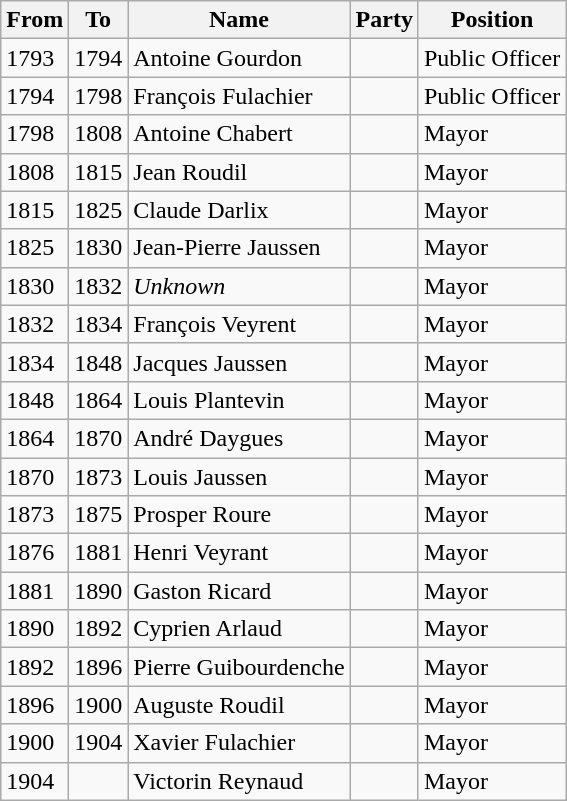<table class="wikitable">
<tr>
<th>From</th>
<th>To</th>
<th>Name</th>
<th>Party</th>
<th>Position</th>
</tr>
<tr>
<td>1793</td>
<td>1794</td>
<td>Antoine Gourdon</td>
<td></td>
<td>Public Officer</td>
</tr>
<tr>
<td>1794</td>
<td>1798</td>
<td>François Fulachier</td>
<td></td>
<td>Public Officer</td>
</tr>
<tr>
<td>1798</td>
<td>1808</td>
<td>Antoine Chabert</td>
<td></td>
<td>Mayor</td>
</tr>
<tr>
<td>1808</td>
<td>1815</td>
<td>Jean Roudil</td>
<td></td>
<td>Mayor</td>
</tr>
<tr>
<td>1815</td>
<td>1825</td>
<td>Claude Darlix</td>
<td></td>
<td>Mayor</td>
</tr>
<tr>
<td>1825</td>
<td>1830</td>
<td>Jean-Pierre Jaussen</td>
<td></td>
<td>Mayor</td>
</tr>
<tr>
<td>1830</td>
<td>1832</td>
<td><em>Unknown</em></td>
<td></td>
<td>Mayor</td>
</tr>
<tr>
<td>1832</td>
<td>1834</td>
<td>François Veyrent</td>
<td></td>
<td>Mayor</td>
</tr>
<tr>
<td>1834</td>
<td>1848</td>
<td>Jacques Jaussen</td>
<td></td>
<td>Mayor</td>
</tr>
<tr>
<td>1848</td>
<td>1864</td>
<td>Louis Plantevin</td>
<td></td>
<td>Mayor</td>
</tr>
<tr>
<td>1864</td>
<td>1870</td>
<td>André Daygues</td>
<td></td>
<td>Mayor</td>
</tr>
<tr>
<td>1870</td>
<td>1873</td>
<td>Louis Jaussen</td>
<td></td>
<td>Mayor</td>
</tr>
<tr>
<td>1873</td>
<td>1875</td>
<td>Prosper Roure</td>
<td></td>
<td>Mayor</td>
</tr>
<tr>
<td>1876</td>
<td>1881</td>
<td>Henri Veyrant</td>
<td></td>
<td>Mayor</td>
</tr>
<tr>
<td>1881</td>
<td>1890</td>
<td>Gaston Ricard</td>
<td></td>
<td>Mayor</td>
</tr>
<tr>
<td>1890</td>
<td>1892</td>
<td>Cyprien Arlaud</td>
<td></td>
<td>Mayor</td>
</tr>
<tr>
<td>1892</td>
<td>1896</td>
<td>Pierre Guibourdenche</td>
<td></td>
<td>Mayor</td>
</tr>
<tr>
<td>1896</td>
<td>1900</td>
<td>Auguste Roudil</td>
<td></td>
<td>Mayor</td>
</tr>
<tr>
<td>1900</td>
<td>1904</td>
<td>Xavier Fulachier</td>
<td></td>
<td>Mayor</td>
</tr>
<tr>
<td>1904</td>
<td></td>
<td>Victorin Reynaud</td>
<td></td>
<td>Mayor</td>
</tr>
</table>
